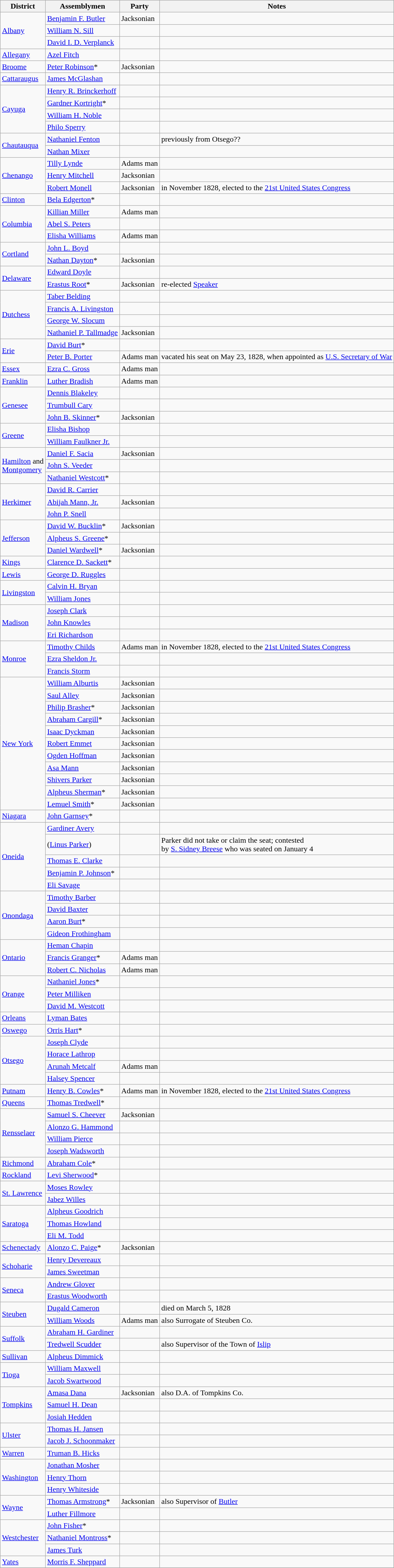<table class=wikitable>
<tr>
<th>District</th>
<th>Assemblymen</th>
<th>Party</th>
<th>Notes</th>
</tr>
<tr>
<td rowspan="3"><a href='#'>Albany</a></td>
<td><a href='#'>Benjamin F. Butler</a></td>
<td>Jacksonian</td>
<td></td>
</tr>
<tr>
<td><a href='#'>William N. Sill</a></td>
<td></td>
<td></td>
</tr>
<tr>
<td><a href='#'>David I. D. Verplanck</a></td>
<td></td>
<td></td>
</tr>
<tr>
<td><a href='#'>Allegany</a></td>
<td><a href='#'>Azel Fitch</a></td>
<td></td>
<td></td>
</tr>
<tr>
<td><a href='#'>Broome</a></td>
<td><a href='#'>Peter Robinson</a>*</td>
<td>Jacksonian</td>
<td></td>
</tr>
<tr>
<td><a href='#'>Cattaraugus</a></td>
<td><a href='#'>James McGlashan</a></td>
<td></td>
<td></td>
</tr>
<tr>
<td rowspan="4"><a href='#'>Cayuga</a></td>
<td><a href='#'>Henry R. Brinckerhoff</a></td>
<td></td>
<td></td>
</tr>
<tr>
<td><a href='#'>Gardner Kortright</a>*</td>
<td></td>
<td></td>
</tr>
<tr>
<td><a href='#'>William H. Noble</a></td>
<td></td>
<td></td>
</tr>
<tr>
<td><a href='#'>Philo Sperry</a></td>
<td></td>
<td></td>
</tr>
<tr>
<td rowspan="2"><a href='#'>Chautauqua</a></td>
<td><a href='#'>Nathaniel Fenton</a></td>
<td></td>
<td>previously from Otsego??</td>
</tr>
<tr>
<td><a href='#'>Nathan Mixer</a></td>
<td></td>
<td></td>
</tr>
<tr>
<td rowspan="3"><a href='#'>Chenango</a></td>
<td><a href='#'>Tilly Lynde</a></td>
<td>Adams man</td>
<td></td>
</tr>
<tr>
<td><a href='#'>Henry Mitchell</a></td>
<td>Jacksonian</td>
<td></td>
</tr>
<tr>
<td><a href='#'>Robert Monell</a></td>
<td>Jacksonian</td>
<td>in November 1828, elected to the <a href='#'>21st United States Congress</a></td>
</tr>
<tr>
<td><a href='#'>Clinton</a></td>
<td><a href='#'>Bela Edgerton</a>*</td>
<td></td>
<td></td>
</tr>
<tr>
<td rowspan="3"><a href='#'>Columbia</a></td>
<td><a href='#'>Killian Miller</a></td>
<td>Adams man</td>
<td></td>
</tr>
<tr>
<td><a href='#'>Abel S. Peters</a></td>
<td></td>
<td></td>
</tr>
<tr>
<td><a href='#'>Elisha Williams</a></td>
<td>Adams man</td>
<td></td>
</tr>
<tr>
<td rowspan="2"><a href='#'>Cortland</a></td>
<td><a href='#'>John L. Boyd</a></td>
<td></td>
<td></td>
</tr>
<tr>
<td><a href='#'>Nathan Dayton</a>*</td>
<td>Jacksonian</td>
<td></td>
</tr>
<tr>
<td rowspan="2"><a href='#'>Delaware</a></td>
<td><a href='#'>Edward Doyle</a></td>
<td></td>
<td></td>
</tr>
<tr>
<td><a href='#'>Erastus Root</a>*</td>
<td>Jacksonian</td>
<td>re-elected <a href='#'>Speaker</a></td>
</tr>
<tr>
<td rowspan="4"><a href='#'>Dutchess</a></td>
<td><a href='#'>Taber Belding</a></td>
<td></td>
<td></td>
</tr>
<tr>
<td><a href='#'>Francis A. Livingston</a></td>
<td></td>
<td></td>
</tr>
<tr>
<td><a href='#'>George W. Slocum</a></td>
<td></td>
<td></td>
</tr>
<tr>
<td><a href='#'>Nathaniel P. Tallmadge</a></td>
<td>Jacksonian</td>
<td></td>
</tr>
<tr>
<td rowspan="2"><a href='#'>Erie</a></td>
<td><a href='#'>David Burt</a>*</td>
<td></td>
<td></td>
</tr>
<tr>
<td><a href='#'>Peter B. Porter</a></td>
<td>Adams man</td>
<td>vacated his seat on May 23, 1828, when appointed as <a href='#'>U.S. Secretary of War</a></td>
</tr>
<tr>
<td><a href='#'>Essex</a></td>
<td><a href='#'>Ezra C. Gross</a></td>
<td>Adams man</td>
<td></td>
</tr>
<tr>
<td><a href='#'>Franklin</a></td>
<td><a href='#'>Luther Bradish</a></td>
<td>Adams man</td>
<td></td>
</tr>
<tr>
<td rowspan="3"><a href='#'>Genesee</a></td>
<td><a href='#'>Dennis Blakeley</a></td>
<td></td>
<td></td>
</tr>
<tr>
<td><a href='#'>Trumbull Cary</a></td>
<td></td>
<td></td>
</tr>
<tr>
<td><a href='#'>John B. Skinner</a>*</td>
<td>Jacksonian</td>
<td></td>
</tr>
<tr>
<td rowspan="2"><a href='#'>Greene</a></td>
<td><a href='#'>Elisha Bishop</a></td>
<td></td>
<td></td>
</tr>
<tr>
<td><a href='#'>William Faulkner Jr.</a></td>
<td></td>
<td></td>
</tr>
<tr>
<td rowspan="3"><a href='#'>Hamilton</a> and <br><a href='#'>Montgomery</a></td>
<td><a href='#'>Daniel F. Sacia</a></td>
<td>Jacksonian</td>
<td></td>
</tr>
<tr>
<td><a href='#'>John S. Veeder</a></td>
<td></td>
<td></td>
</tr>
<tr>
<td><a href='#'>Nathaniel Westcott</a>*</td>
<td></td>
<td></td>
</tr>
<tr>
<td rowspan="3"><a href='#'>Herkimer</a></td>
<td><a href='#'>David R. Carrier</a></td>
<td></td>
<td></td>
</tr>
<tr>
<td><a href='#'>Abijah Mann, Jr.</a></td>
<td>Jacksonian</td>
<td></td>
</tr>
<tr>
<td><a href='#'>John P. Snell</a></td>
<td></td>
<td></td>
</tr>
<tr>
<td rowspan="3"><a href='#'>Jefferson</a></td>
<td><a href='#'>David W. Bucklin</a>*</td>
<td>Jacksonian</td>
<td></td>
</tr>
<tr>
<td><a href='#'>Alpheus S. Greene</a>*</td>
<td></td>
<td></td>
</tr>
<tr>
<td><a href='#'>Daniel Wardwell</a>*</td>
<td>Jacksonian</td>
<td></td>
</tr>
<tr>
<td><a href='#'>Kings</a></td>
<td><a href='#'>Clarence D. Sackett</a>*</td>
<td></td>
<td></td>
</tr>
<tr>
<td><a href='#'>Lewis</a></td>
<td><a href='#'>George D. Ruggles</a></td>
<td></td>
<td></td>
</tr>
<tr>
<td rowspan="2"><a href='#'>Livingston</a></td>
<td><a href='#'>Calvin H. Bryan</a></td>
<td></td>
<td></td>
</tr>
<tr>
<td><a href='#'>William Jones</a></td>
<td></td>
<td></td>
</tr>
<tr>
<td rowspan="3"><a href='#'>Madison</a></td>
<td><a href='#'>Joseph Clark</a></td>
<td></td>
<td></td>
</tr>
<tr>
<td><a href='#'>John Knowles</a></td>
<td></td>
<td></td>
</tr>
<tr>
<td><a href='#'>Eri Richardson</a></td>
<td></td>
<td></td>
</tr>
<tr>
<td rowspan="3"><a href='#'>Monroe</a></td>
<td><a href='#'>Timothy Childs</a></td>
<td>Adams man</td>
<td>in November 1828, elected to the <a href='#'>21st United States Congress</a></td>
</tr>
<tr>
<td><a href='#'>Ezra Sheldon Jr.</a></td>
<td></td>
<td></td>
</tr>
<tr>
<td><a href='#'>Francis Storm</a></td>
<td></td>
<td></td>
</tr>
<tr>
<td rowspan="11"><a href='#'>New York</a></td>
<td><a href='#'>William Alburtis</a></td>
<td>Jacksonian</td>
<td></td>
</tr>
<tr>
<td><a href='#'>Saul Alley</a></td>
<td>Jacksonian</td>
<td></td>
</tr>
<tr>
<td><a href='#'>Philip Brasher</a>*</td>
<td>Jacksonian</td>
<td></td>
</tr>
<tr>
<td><a href='#'>Abraham Cargill</a>*</td>
<td>Jacksonian</td>
<td></td>
</tr>
<tr>
<td><a href='#'>Isaac Dyckman</a></td>
<td>Jacksonian</td>
<td></td>
</tr>
<tr>
<td><a href='#'>Robert Emmet</a></td>
<td>Jacksonian</td>
<td></td>
</tr>
<tr>
<td><a href='#'>Ogden Hoffman</a></td>
<td>Jacksonian</td>
<td></td>
</tr>
<tr>
<td><a href='#'>Asa Mann</a></td>
<td>Jacksonian</td>
<td></td>
</tr>
<tr>
<td><a href='#'>Shivers Parker</a></td>
<td>Jacksonian</td>
<td></td>
</tr>
<tr>
<td><a href='#'>Alpheus Sherman</a>*</td>
<td>Jacksonian</td>
<td></td>
</tr>
<tr>
<td><a href='#'>Lemuel Smith</a>*</td>
<td>Jacksonian</td>
<td></td>
</tr>
<tr>
<td><a href='#'>Niagara</a></td>
<td><a href='#'>John Garnsey</a>*</td>
<td></td>
<td></td>
</tr>
<tr>
<td rowspan="5"><a href='#'>Oneida</a></td>
<td><a href='#'>Gardiner Avery</a></td>
<td></td>
<td></td>
</tr>
<tr>
<td>(<a href='#'>Linus Parker</a>)</td>
<td></td>
<td>Parker did not take or claim the seat; contested <br>by <a href='#'>S. Sidney Breese</a> who was seated on January 4</td>
</tr>
<tr>
<td><a href='#'>Thomas E. Clarke</a></td>
<td></td>
<td></td>
</tr>
<tr>
<td><a href='#'>Benjamin P. Johnson</a>*</td>
<td></td>
<td></td>
</tr>
<tr>
<td><a href='#'>Eli Savage</a></td>
<td></td>
<td></td>
</tr>
<tr>
<td rowspan="4"><a href='#'>Onondaga</a></td>
<td><a href='#'>Timothy Barber</a></td>
<td></td>
<td></td>
</tr>
<tr>
<td><a href='#'>David Baxter</a></td>
<td></td>
<td></td>
</tr>
<tr>
<td><a href='#'>Aaron Burt</a>*</td>
<td></td>
<td></td>
</tr>
<tr>
<td><a href='#'>Gideon Frothingham</a></td>
<td></td>
<td></td>
</tr>
<tr>
<td rowspan="3"><a href='#'>Ontario</a></td>
<td><a href='#'>Heman Chapin</a></td>
<td></td>
<td></td>
</tr>
<tr>
<td><a href='#'>Francis Granger</a>*</td>
<td>Adams man</td>
<td></td>
</tr>
<tr>
<td><a href='#'>Robert C. Nicholas</a></td>
<td>Adams man</td>
<td></td>
</tr>
<tr>
<td rowspan="3"><a href='#'>Orange</a></td>
<td><a href='#'>Nathaniel Jones</a>*</td>
<td></td>
<td></td>
</tr>
<tr>
<td><a href='#'>Peter Milliken</a></td>
<td></td>
<td></td>
</tr>
<tr>
<td><a href='#'>David M. Westcott</a></td>
<td></td>
<td></td>
</tr>
<tr>
<td><a href='#'>Orleans</a></td>
<td><a href='#'>Lyman Bates</a></td>
<td></td>
<td></td>
</tr>
<tr>
<td><a href='#'>Oswego</a></td>
<td><a href='#'>Orris Hart</a>*</td>
<td></td>
<td></td>
</tr>
<tr>
<td rowspan="4"><a href='#'>Otsego</a></td>
<td><a href='#'>Joseph Clyde</a></td>
<td></td>
<td></td>
</tr>
<tr>
<td><a href='#'>Horace Lathrop</a></td>
<td></td>
<td></td>
</tr>
<tr>
<td><a href='#'>Arunah Metcalf</a></td>
<td>Adams man</td>
<td></td>
</tr>
<tr>
<td><a href='#'>Halsey Spencer</a></td>
<td></td>
<td></td>
</tr>
<tr>
<td><a href='#'>Putnam</a></td>
<td><a href='#'>Henry B. Cowles</a>*</td>
<td>Adams man</td>
<td>in November 1828, elected to the <a href='#'>21st United States Congress</a></td>
</tr>
<tr>
<td><a href='#'>Queens</a></td>
<td><a href='#'>Thomas Tredwell</a>*</td>
<td></td>
<td></td>
</tr>
<tr>
<td rowspan="4"><a href='#'>Rensselaer</a></td>
<td><a href='#'>Samuel S. Cheever</a></td>
<td>Jacksonian</td>
<td></td>
</tr>
<tr>
<td><a href='#'>Alonzo G. Hammond</a></td>
<td></td>
<td></td>
</tr>
<tr>
<td><a href='#'>William Pierce</a></td>
<td></td>
<td></td>
</tr>
<tr>
<td><a href='#'>Joseph Wadsworth</a></td>
<td></td>
<td></td>
</tr>
<tr>
<td><a href='#'>Richmond</a></td>
<td><a href='#'>Abraham Cole</a>*</td>
<td></td>
<td></td>
</tr>
<tr>
<td><a href='#'>Rockland</a></td>
<td><a href='#'>Levi Sherwood</a>*</td>
<td></td>
<td></td>
</tr>
<tr>
<td rowspan="2"><a href='#'>St. Lawrence</a></td>
<td><a href='#'>Moses Rowley</a></td>
<td></td>
<td></td>
</tr>
<tr>
<td><a href='#'>Jabez Willes</a></td>
<td></td>
<td></td>
</tr>
<tr>
<td rowspan="3"><a href='#'>Saratoga</a></td>
<td><a href='#'>Alpheus Goodrich</a></td>
<td></td>
<td></td>
</tr>
<tr>
<td><a href='#'>Thomas Howland</a></td>
<td></td>
<td></td>
</tr>
<tr>
<td><a href='#'>Eli M. Todd</a></td>
<td></td>
<td></td>
</tr>
<tr>
<td><a href='#'>Schenectady</a></td>
<td><a href='#'>Alonzo C. Paige</a>*</td>
<td>Jacksonian</td>
<td></td>
</tr>
<tr>
<td rowspan="2"><a href='#'>Schoharie</a></td>
<td><a href='#'>Henry Devereaux</a></td>
<td></td>
<td></td>
</tr>
<tr>
<td><a href='#'>James Sweetman</a></td>
<td></td>
<td></td>
</tr>
<tr>
<td rowspan="2"><a href='#'>Seneca</a></td>
<td><a href='#'>Andrew Glover</a></td>
<td></td>
<td></td>
</tr>
<tr>
<td><a href='#'>Erastus Woodworth</a></td>
<td></td>
<td></td>
</tr>
<tr>
<td rowspan="2"><a href='#'>Steuben</a></td>
<td><a href='#'>Dugald Cameron</a></td>
<td></td>
<td>died on March 5, 1828</td>
</tr>
<tr>
<td><a href='#'>William Woods</a></td>
<td>Adams man</td>
<td>also Surrogate of Steuben Co.</td>
</tr>
<tr>
<td rowspan="2"><a href='#'>Suffolk</a></td>
<td><a href='#'>Abraham H. Gardiner</a></td>
<td></td>
<td></td>
</tr>
<tr>
<td><a href='#'>Tredwell Scudder</a></td>
<td></td>
<td>also Supervisor of the Town of <a href='#'>Islip</a></td>
</tr>
<tr>
<td><a href='#'>Sullivan</a></td>
<td><a href='#'>Alpheus Dimmick</a></td>
<td></td>
<td></td>
</tr>
<tr>
<td rowspan="2"><a href='#'>Tioga</a></td>
<td><a href='#'>William Maxwell</a></td>
<td></td>
<td></td>
</tr>
<tr>
<td><a href='#'>Jacob Swartwood</a></td>
<td></td>
<td></td>
</tr>
<tr>
<td rowspan="3"><a href='#'>Tompkins</a></td>
<td><a href='#'>Amasa Dana</a></td>
<td>Jacksonian</td>
<td>also D.A. of Tompkins Co.</td>
</tr>
<tr>
<td><a href='#'>Samuel H. Dean</a></td>
<td></td>
<td></td>
</tr>
<tr>
<td><a href='#'>Josiah Hedden</a></td>
<td></td>
<td></td>
</tr>
<tr>
<td rowspan="2"><a href='#'>Ulster</a></td>
<td><a href='#'>Thomas H. Jansen</a></td>
<td></td>
<td></td>
</tr>
<tr>
<td><a href='#'>Jacob J. Schoonmaker</a></td>
<td></td>
<td></td>
</tr>
<tr>
<td><a href='#'>Warren</a></td>
<td><a href='#'>Truman B. Hicks</a></td>
<td></td>
<td></td>
</tr>
<tr>
<td rowspan="3"><a href='#'>Washington</a></td>
<td><a href='#'>Jonathan Mosher</a></td>
<td></td>
<td></td>
</tr>
<tr>
<td><a href='#'>Henry Thorn</a></td>
<td></td>
<td></td>
</tr>
<tr>
<td><a href='#'>Henry Whiteside</a></td>
<td></td>
<td></td>
</tr>
<tr>
<td rowspan="2"><a href='#'>Wayne</a></td>
<td><a href='#'>Thomas Armstrong</a>*</td>
<td>Jacksonian</td>
<td>also Supervisor of <a href='#'>Butler</a></td>
</tr>
<tr>
<td><a href='#'>Luther Fillmore</a></td>
<td></td>
<td></td>
</tr>
<tr>
<td rowspan="3"><a href='#'>Westchester</a></td>
<td><a href='#'>John Fisher</a>*</td>
<td></td>
<td></td>
</tr>
<tr>
<td><a href='#'>Nathaniel Montross</a>*</td>
<td></td>
<td></td>
</tr>
<tr>
<td><a href='#'>James Turk</a></td>
<td></td>
<td></td>
</tr>
<tr>
<td><a href='#'>Yates</a></td>
<td><a href='#'>Morris F. Sheppard</a></td>
<td></td>
<td></td>
</tr>
<tr>
</tr>
</table>
